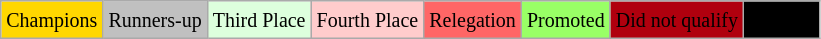<table class="wikitable">
<tr>
<td bgcolor=gold><small>Champions</small></td>
<td bgcolor=silver><small>Runners-up</small></td>
<td bgcolor="#DDFFDD"><small>Third Place</small></td>
<td bgcolor="#FFCCCC"><small>Fourth Place</small></td>
<td bgcolor="#FF6666"><small>Relegation</small></td>
<td bgcolor="#99FF66"><small>Promoted</small></td>
<td bgcolor="#Bronze"><small>Did not qualify</small></td>
<td bgcolor="#000000"><small><span>not held</span></small></td>
</tr>
</table>
